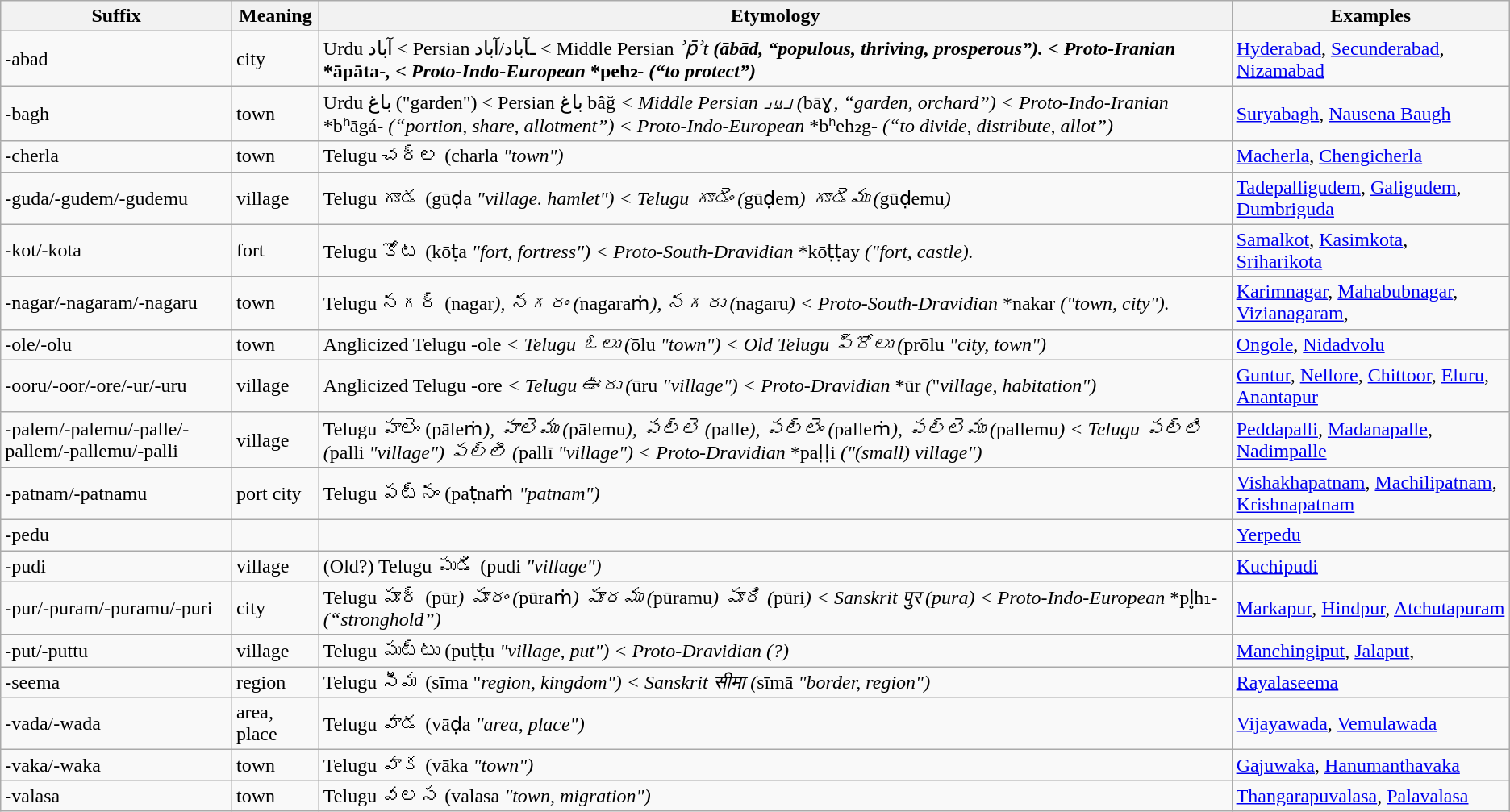<table class="wikitable sortable">
<tr>
<th>Suffix</th>
<th>Meaning</th>
<th>Etymology</th>
<th>Examples</th>
</tr>
<tr>
<td>-abad</td>
<td>city</td>
<td>Urdu آباد < Persian ـآباد/آباد < Middle Persian <em>ʾp̄ʾt<strong> (ābād, “populous, thriving, prosperous”). < Proto-Iranian </em>*āpāta-<em>, < Proto-Indo-European </em>*peh₂-<em> (“to protect”)</td>
<td><a href='#'>Hyderabad</a>, <a href='#'>Secunderabad</a>, <a href='#'>Nizamabad</a></td>
</tr>
<tr>
<td>-bagh</td>
<td>town</td>
<td>Urdu باغ ("garden") < Persian باغ‎ </em>bâğ<em> < Middle Persian 𐭡𐭠𐭢‎ (</em>bāɣ<em>, “garden, orchard”) <  Proto-Indo-Iranian </em>*bʰāgá-<em> (“portion, share, allotment”) < Proto-Indo-European </em>*bʰeh₂g-<em> (“to divide, distribute, allot”)</td>
<td><a href='#'>Suryabagh</a>, <a href='#'>Nausena Baugh</a></td>
</tr>
<tr>
<td>-cherla</td>
<td>town</td>
<td>Telugu చర్ల (</em>charla<em> "town")</td>
<td><a href='#'>Macherla</a>, <a href='#'>Chengicherla</a></td>
</tr>
<tr>
<td>-guda/-gudem/-gudemu</td>
<td>village</td>
<td>Telugu గూడ (</em>gūḍa<em> "village. hamlet") < Telugu గూడెం (</em>gūḍem<em>) గూడెము (</em>gūḍemu<em>)</td>
<td><a href='#'>Tadepalligudem</a>, <a href='#'>Galigudem</a>, <a href='#'>Dumbriguda</a></td>
</tr>
<tr>
<td>-kot/-kota</td>
<td>fort</td>
<td>Telugu కోట (</em>kōṭa<em> "fort, fortress") < Proto-South-Dravidian </em>*kōṭṭay<em> ("fort, castle).</td>
<td><a href='#'>Samalkot</a>, <a href='#'>Kasimkota</a>,<br><a href='#'>Sriharikota</a></td>
</tr>
<tr>
<td>-nagar/-nagaram/-nagaru</td>
<td>town</td>
<td>Telugu నగర్ (</em>nagar<em>), నగరం (</em>nagaraṁ<em>), నగరు (</em>nagaru<em>) < Proto-South-Dravidian </em>*nakar<em> ("town, city").</td>
<td><a href='#'>Karimnagar</a>, <a href='#'>Mahabubnagar</a>, <a href='#'>Vizianagaram</a>,</td>
</tr>
<tr>
<td>-ole/-olu</td>
<td>town</td>
<td>Anglicized Telugu -</em>ole<em> < Telugu ఓలు (</em>ōlu<em> "town") < Old Telugu ప్రోలు (</em>prōlu<em> "city, town")</td>
<td><a href='#'>Ongole</a>, <a href='#'>Nidadvolu</a></td>
</tr>
<tr>
<td>-ooru/-oor/-ore/-ur/-uru</td>
<td>village</td>
<td>Anglicized Telugu -</em>ore<em> < Telugu ఊరు (</em>ūru<em> "village") < Proto-Dravidian </em>*ūr<em> (</em>"<em>village, habitation")</td>
<td><a href='#'>Guntur</a>, <a href='#'>Nellore</a>, <a href='#'>Chittoor</a>, <a href='#'>Eluru</a>, <a href='#'>Anantapur</a></td>
</tr>
<tr>
<td>-palem/-palemu/-palle/-pallem/-pallemu/-palli</td>
<td>village</td>
<td>Telugu పాలెం (</em>pāleṁ<em>), పాలెము (</em>pālemu<em>), పల్లె (</em>palle<em>), పల్లెం (</em>palleṁ<em>), పల్లెము (</em>pallemu<em>) < Telugu పల్లి (</em>palli<em> "village") పల్లీ (</em>pallī<em> "village") < Proto-Dravidian </em>*paḷḷi<em> ("(small) village")</td>
<td><a href='#'>Peddapalli</a>, <a href='#'>Madanapalle</a>, <a href='#'>Nadimpalle</a></td>
</tr>
<tr>
<td>-patnam/-patnamu</td>
<td>port city</td>
<td>Telugu పట్నం (</em>paṭnaṁ<em> "patnam")</td>
<td><a href='#'>Vishakhapatnam</a>, <a href='#'>Machilipatnam</a>, <a href='#'>Krishnapatnam</a></td>
</tr>
<tr>
<td>-pedu</td>
<td></td>
<td></td>
<td><a href='#'>Yerpedu</a></td>
</tr>
<tr>
<td>-pudi</td>
<td>village</td>
<td>(Old?) Telugu పుడి (</em>pudi<em> "village")</td>
<td><a href='#'>Kuchipudi</a></td>
</tr>
<tr>
<td>-pur/-puram/-puramu/-puri</td>
<td>city</td>
<td>Telugu పూర్ (</em>pūr<em>) పూరం (</em>pūraṁ<em>) పూరము (</em>pūramu<em>) పూరి (</em>pūri<em>) < Sanskrit पुर (pura) < Proto-Indo-European </em>*pl̥h₁-<em> (“stronghold”)</td>
<td><a href='#'>Markapur</a>, <a href='#'>Hindpur</a>, <a href='#'>Atchutapuram</a></td>
</tr>
<tr>
<td>-put/-puttu</td>
<td>village</td>
<td>Telugu పుట్టు (</em>puṭṭu<em> "village, put") < Proto-Dravidian (?)</td>
<td><a href='#'>Manchingiput</a>, <a href='#'>Jalaput</a>,</td>
</tr>
<tr>
<td>-seema</td>
<td>region</td>
<td>Telugu సీమ (</em>sīma "<em>region, kingdom") < Sanskrit सीमा (</em>sīmā<em> "border, region")</td>
<td><a href='#'>Rayalaseema</a></td>
</tr>
<tr>
<td>-vada/-wada</td>
<td>area, place</td>
<td>Telugu వాడ (v</em>āḍa<em> "area, place")</td>
<td><a href='#'>Vijayawada</a>, <a href='#'>Vemulawada</a></td>
</tr>
<tr>
<td>-vaka/-waka</td>
<td>town</td>
<td>Telugu వాక (v</em>āka<em> "town")</td>
<td><a href='#'>Gajuwaka</a>, <a href='#'>Hanumanthavaka</a></td>
</tr>
<tr>
<td>-valasa</td>
<td>town</td>
<td>Telugu వలస (</em>valasa<em> "town, migration")</td>
<td><a href='#'>Thangarapuvalasa</a>, <a href='#'>Palavalasa</a></td>
</tr>
</table>
